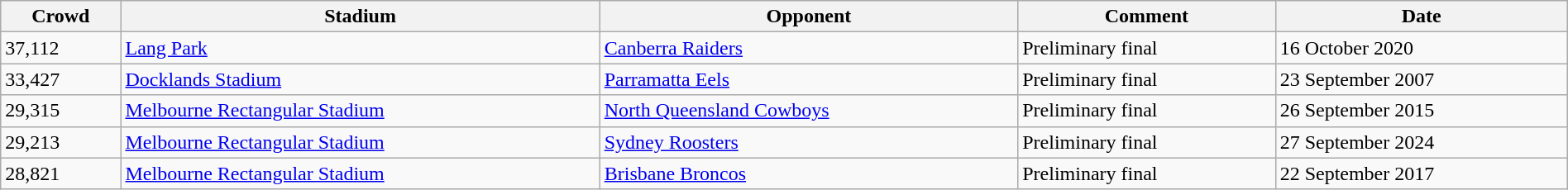<table class="wikitable"  style="width:100%; font-size:100%;">
<tr>
<th>Crowd</th>
<th>Stadium</th>
<th>Opponent</th>
<th>Comment</th>
<th>Date</th>
</tr>
<tr>
<td>37,112</td>
<td><a href='#'>Lang Park</a></td>
<td><a href='#'>Canberra Raiders</a></td>
<td>Preliminary final</td>
<td>16 October 2020</td>
</tr>
<tr>
<td>33,427</td>
<td><a href='#'>Docklands Stadium</a></td>
<td><a href='#'>Parramatta Eels</a></td>
<td>Preliminary final</td>
<td>23 September 2007</td>
</tr>
<tr>
<td>29,315</td>
<td><a href='#'>Melbourne Rectangular Stadium</a></td>
<td><a href='#'>North Queensland Cowboys</a></td>
<td>Preliminary final</td>
<td>26 September 2015</td>
</tr>
<tr>
<td>29,213</td>
<td><a href='#'>Melbourne Rectangular Stadium</a></td>
<td><a href='#'>Sydney Roosters</a></td>
<td>Preliminary final</td>
<td>27 September 2024</td>
</tr>
<tr>
<td>28,821</td>
<td><a href='#'>Melbourne Rectangular Stadium</a></td>
<td><a href='#'>Brisbane Broncos</a></td>
<td>Preliminary final</td>
<td>22 September 2017</td>
</tr>
</table>
